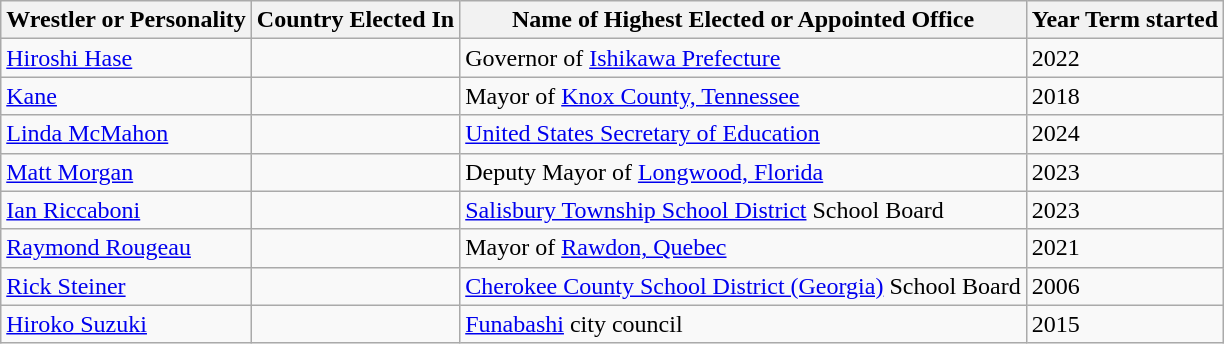<table class="wikitable">
<tr>
<th>Wrestler or Personality</th>
<th>Country Elected In</th>
<th>Name of Highest Elected or Appointed Office</th>
<th>Year Term  started</th>
</tr>
<tr>
<td><a href='#'>Hiroshi Hase</a></td>
<td></td>
<td>Governor of <a href='#'>Ishikawa Prefecture</a></td>
<td>2022</td>
</tr>
<tr>
<td><a href='#'>Kane</a></td>
<td></td>
<td>Mayor of <a href='#'>Knox County, Tennessee</a></td>
<td>2018</td>
</tr>
<tr>
<td><a href='#'>Linda McMahon</a></td>
<td></td>
<td><a href='#'>United States Secretary of Education</a></td>
<td>2024</td>
</tr>
<tr>
<td><a href='#'>Matt Morgan</a></td>
<td></td>
<td>Deputy Mayor of <a href='#'>Longwood, Florida</a></td>
<td>2023</td>
</tr>
<tr>
<td><a href='#'>Ian Riccaboni</a></td>
<td></td>
<td><a href='#'>Salisbury Township School District</a> School Board</td>
<td>2023</td>
</tr>
<tr>
<td><a href='#'>Raymond Rougeau</a></td>
<td></td>
<td>Mayor of <a href='#'>Rawdon, Quebec</a></td>
<td>2021</td>
</tr>
<tr>
<td><a href='#'>Rick Steiner</a></td>
<td></td>
<td><a href='#'>Cherokee County School District (Georgia)</a> School Board</td>
<td>2006</td>
</tr>
<tr>
<td><a href='#'>Hiroko Suzuki</a></td>
<td></td>
<td><a href='#'>Funabashi</a> city council</td>
<td>2015</td>
</tr>
</table>
